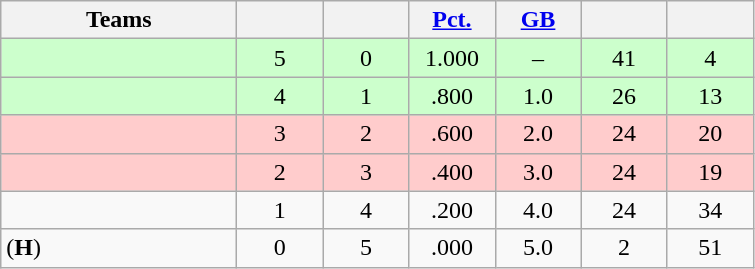<table class="wikitable" style="text-align:center;">
<tr>
<th width=150px>Teams</th>
<th width=50px></th>
<th width=50px></th>
<th width=50px><a href='#'>Pct.</a></th>
<th width=50px><a href='#'>GB</a></th>
<th width=50px></th>
<th width=50px></th>
</tr>
<tr style="background-color:#cfc">
<td align=left></td>
<td>5</td>
<td>0</td>
<td>1.000</td>
<td>–</td>
<td>41</td>
<td>4</td>
</tr>
<tr style="background-color:#cfc">
<td align=left></td>
<td>4</td>
<td>1</td>
<td>.800</td>
<td>1.0</td>
<td>26</td>
<td>13</td>
</tr>
<tr style="background-color:#fcc">
<td align=left></td>
<td>3</td>
<td>2</td>
<td>.600</td>
<td>2.0</td>
<td>24</td>
<td>20</td>
</tr>
<tr style="background-color:#fcc">
<td align=left></td>
<td>2</td>
<td>3</td>
<td>.400</td>
<td>3.0</td>
<td>24</td>
<td>19</td>
</tr>
<tr>
<td align=left></td>
<td>1</td>
<td>4</td>
<td>.200</td>
<td>4.0</td>
<td>24</td>
<td>34</td>
</tr>
<tr>
<td align=left>(<strong>H</strong>)</td>
<td>0</td>
<td>5</td>
<td>.000</td>
<td>5.0</td>
<td>2</td>
<td>51</td>
</tr>
</table>
